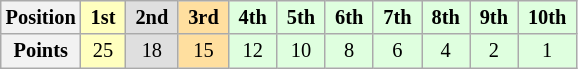<table class="wikitable" style="font-size:85%; text-align:center">
<tr>
<th>Position</th>
<td style="background:#ffffbf;"> <strong>1st</strong> </td>
<td style="background:#dfdfdf;"> <strong>2nd</strong> </td>
<td style="background:#ffdf9f;"> <strong>3rd</strong> </td>
<td style="background:#dfffdf;"> <strong>4th</strong> </td>
<td style="background:#dfffdf;"> <strong>5th</strong> </td>
<td style="background:#dfffdf;"> <strong>6th</strong> </td>
<td style="background:#dfffdf;"> <strong>7th</strong> </td>
<td style="background:#dfffdf;"> <strong>8th</strong> </td>
<td style="background:#dfffdf;"> <strong>9th</strong> </td>
<td style="background:#dfffdf;"> <strong>10th</strong> </td>
</tr>
<tr>
<th>Points</th>
<td style="background:#ffffbf;">25</td>
<td style="background:#dfdfdf;">18</td>
<td style="background:#ffdf9f;">15</td>
<td style="background:#dfffdf;">12</td>
<td style="background:#dfffdf;">10</td>
<td style="background:#dfffdf;">8</td>
<td style="background:#dfffdf;">6</td>
<td style="background:#dfffdf;">4</td>
<td style="background:#dfffdf;">2</td>
<td style="background:#dfffdf;">1</td>
</tr>
</table>
